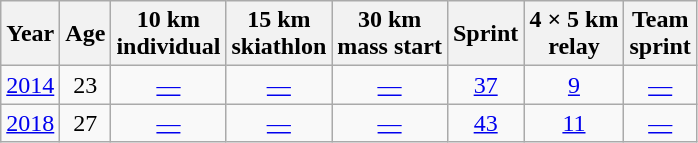<table class="wikitable" style="text-align: center;">
<tr>
<th scope="col">Year</th>
<th scope="col">Age</th>
<th scope="col">10 km<br>individual</th>
<th scope="col">15 km<br>skiathlon</th>
<th scope="col">30 km<br>mass start</th>
<th scope="col">Sprint</th>
<th scope="col">4 × 5 km<br>relay</th>
<th scope="col">Team<br>sprint</th>
</tr>
<tr>
<td><a href='#'>2014</a></td>
<td>23</td>
<td><a href='#'>—</a></td>
<td><a href='#'>—</a></td>
<td><a href='#'>—</a></td>
<td><a href='#'>37</a></td>
<td><a href='#'>9</a></td>
<td><a href='#'>—</a></td>
</tr>
<tr>
<td><a href='#'>2018</a></td>
<td>27</td>
<td><a href='#'>—</a></td>
<td><a href='#'>—</a></td>
<td><a href='#'>—</a></td>
<td><a href='#'>43</a></td>
<td><a href='#'>11</a></td>
<td><a href='#'>—</a></td>
</tr>
</table>
